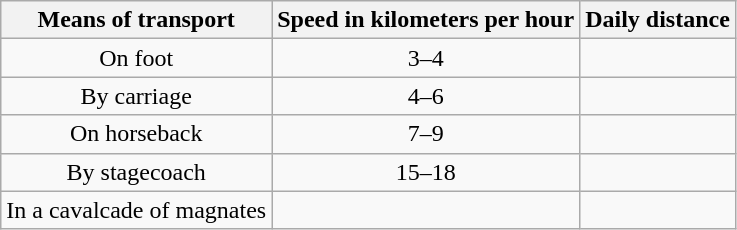<table class="wikitable" align="center">
<tr>
<th>Means of transport</th>
<th>Speed in kilometers per hour</th>
<th>Daily distance</th>
</tr>
<tr>
<td align="center">On foot</td>
<td align="center">3–4</td>
<td align="center"></td>
</tr>
<tr>
<td align="center">By carriage</td>
<td align="center">4–6</td>
<td align="center"></td>
</tr>
<tr>
<td align="center">On horseback</td>
<td align="center">7–9</td>
<td align="center"></td>
</tr>
<tr>
<td align="center">By stagecoach</td>
<td align="center">15–18</td>
<td align="center"></td>
</tr>
<tr>
<td align="center">In a cavalcade of magnates</td>
<td align="center"></td>
<td align="center"></td>
</tr>
</table>
